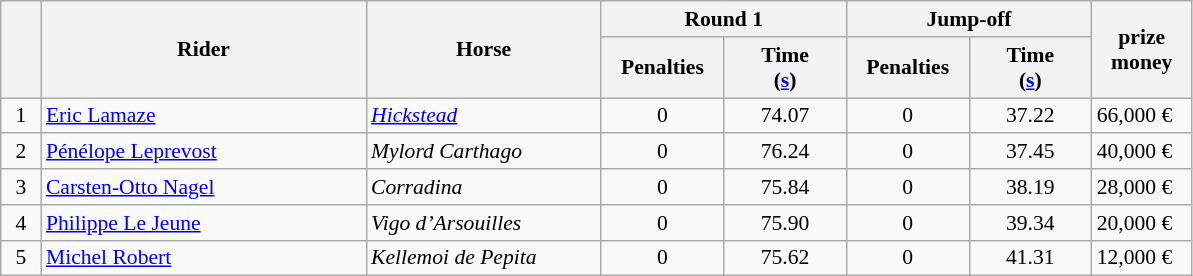<table class="wikitable" style="font-size: 90%">
<tr>
<th rowspan=2 width=20></th>
<th rowspan=2 width=210>Rider</th>
<th rowspan=2 width=150>Horse</th>
<th colspan=2>Round 1</th>
<th colspan=2>Jump-off</th>
<th rowspan=2 width=60>prize<br>money</th>
</tr>
<tr>
<th width=75>Penalties</th>
<th width=75>Time<br>(<a href='#'>s</a>)</th>
<th width=75>Penalties</th>
<th width=75>Time<br>(<a href='#'>s</a>)</th>
</tr>
<tr>
<td align=center>1</td>
<td> <a href='#'>Eric Lamaze</a></td>
<td><em><a href='#'>Hickstead</a></em></td>
<td align=center>0</td>
<td align=center>74.07</td>
<td align=center>0</td>
<td align=center>37.22</td>
<td>66,000 €</td>
</tr>
<tr>
<td align=center>2</td>
<td> <a href='#'>Pénélope Leprevost</a></td>
<td><em>Mylord Carthago</em></td>
<td align=center>0</td>
<td align=center>76.24</td>
<td align=center>0</td>
<td align=center>37.45</td>
<td>40,000 €</td>
</tr>
<tr>
<td align=center>3</td>
<td> <a href='#'>Carsten-Otto Nagel</a></td>
<td><em>Corradina</em></td>
<td align=center>0</td>
<td align=center>75.84</td>
<td align=center>0</td>
<td align=center>38.19</td>
<td>28,000 €</td>
</tr>
<tr>
<td align=center>4</td>
<td> <a href='#'>Philippe Le Jeune</a></td>
<td><em>Vigo d’Arsouilles</em></td>
<td align=center>0</td>
<td align=center>75.90</td>
<td align=center>0</td>
<td align=center>39.34</td>
<td>20,000 €</td>
</tr>
<tr>
<td align=center>5</td>
<td> <a href='#'>Michel Robert</a></td>
<td><em>Kellemoi de Pepita</em></td>
<td align=center>0</td>
<td align=center>75.62</td>
<td align=center>0</td>
<td align=center>41.31</td>
<td>12,000 €</td>
</tr>
</table>
